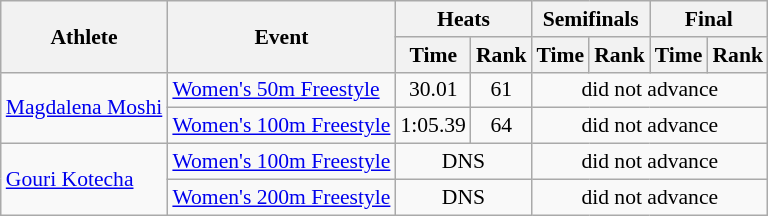<table class=wikitable style="font-size:90%">
<tr>
<th rowspan="2">Athlete</th>
<th rowspan="2">Event</th>
<th colspan="2">Heats</th>
<th colspan="2">Semifinals</th>
<th colspan="2">Final</th>
</tr>
<tr>
<th>Time</th>
<th>Rank</th>
<th>Time</th>
<th>Rank</th>
<th>Time</th>
<th>Rank</th>
</tr>
<tr>
<td rowspan="2"><a href='#'>Magdalena Moshi</a></td>
<td><a href='#'>Women's 50m Freestyle</a></td>
<td align=center>30.01</td>
<td align=center>61</td>
<td align=center colspan=4>did not advance</td>
</tr>
<tr>
<td><a href='#'>Women's 100m Freestyle</a></td>
<td align=center>1:05.39</td>
<td align=center>64</td>
<td align=center colspan=4>did not advance</td>
</tr>
<tr>
<td rowspan="2"><a href='#'>Gouri Kotecha</a></td>
<td><a href='#'>Women's 100m Freestyle</a></td>
<td align=center colspan=2>DNS</td>
<td align=center colspan=4>did not advance</td>
</tr>
<tr>
<td><a href='#'>Women's 200m Freestyle</a></td>
<td align=center colspan=2>DNS</td>
<td align=center colspan=4>did not advance</td>
</tr>
</table>
